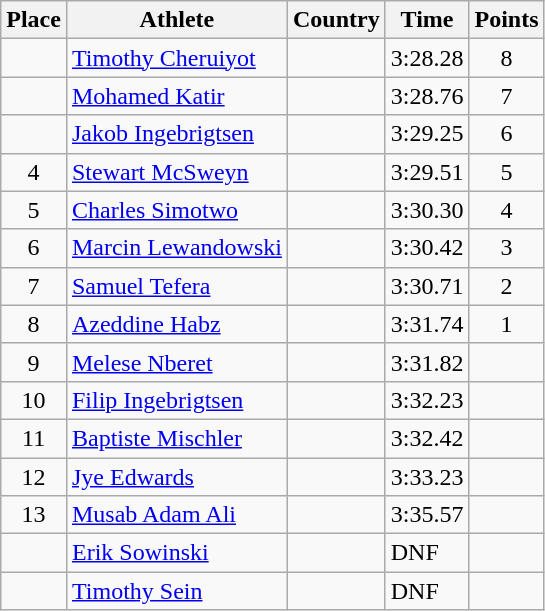<table class="wikitable">
<tr>
<th>Place</th>
<th>Athlete</th>
<th>Country</th>
<th>Time</th>
<th>Points</th>
</tr>
<tr>
<td align=center></td>
<td><a href='#'>Timothy Cheruiyot</a></td>
<td></td>
<td>3:28.28</td>
<td align=center>8</td>
</tr>
<tr>
<td align=center></td>
<td><a href='#'>Mohamed Katir</a></td>
<td></td>
<td>3:28.76</td>
<td align=center>7</td>
</tr>
<tr>
<td align=center></td>
<td><a href='#'>Jakob Ingebrigtsen</a></td>
<td></td>
<td>3:29.25</td>
<td align=center>6</td>
</tr>
<tr>
<td align=center>4</td>
<td><a href='#'>Stewart McSweyn</a></td>
<td></td>
<td>3:29.51</td>
<td align=center>5</td>
</tr>
<tr>
<td align=center>5</td>
<td><a href='#'>Charles Simotwo</a></td>
<td></td>
<td>3:30.30</td>
<td align=center>4</td>
</tr>
<tr>
<td align=center>6</td>
<td><a href='#'>Marcin Lewandowski</a></td>
<td></td>
<td>3:30.42</td>
<td align=center>3</td>
</tr>
<tr>
<td align=center>7</td>
<td><a href='#'>Samuel Tefera</a></td>
<td></td>
<td>3:30.71</td>
<td align=center>2</td>
</tr>
<tr>
<td align=center>8</td>
<td><a href='#'>Azeddine Habz</a></td>
<td></td>
<td>3:31.74</td>
<td align=center>1</td>
</tr>
<tr>
<td align=center>9</td>
<td><a href='#'>Melese Nberet</a></td>
<td></td>
<td>3:31.82</td>
<td align=center></td>
</tr>
<tr>
<td align=center>10</td>
<td><a href='#'>Filip Ingebrigtsen</a></td>
<td></td>
<td>3:32.23</td>
<td align=center></td>
</tr>
<tr>
<td align=center>11</td>
<td><a href='#'>Baptiste Mischler</a></td>
<td></td>
<td>3:32.42</td>
<td align=center></td>
</tr>
<tr>
<td align=center>12</td>
<td><a href='#'>Jye Edwards</a></td>
<td></td>
<td>3:33.23</td>
<td align=center></td>
</tr>
<tr>
<td align=center>13</td>
<td><a href='#'>Musab Adam Ali</a></td>
<td></td>
<td>3:35.57</td>
<td align=center></td>
</tr>
<tr>
<td align=center></td>
<td><a href='#'>Erik Sowinski</a></td>
<td></td>
<td>DNF</td>
<td align=center></td>
</tr>
<tr>
<td align=center></td>
<td><a href='#'>Timothy Sein</a></td>
<td></td>
<td>DNF</td>
<td align=center></td>
</tr>
</table>
